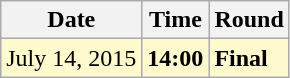<table class="wikitable">
<tr>
<th>Date</th>
<th>Time</th>
<th>Round</th>
</tr>
<tr style=background:lemonchiffon>
<td>July 14, 2015</td>
<td><strong>14:00</strong></td>
<td><strong>Final</strong></td>
</tr>
</table>
